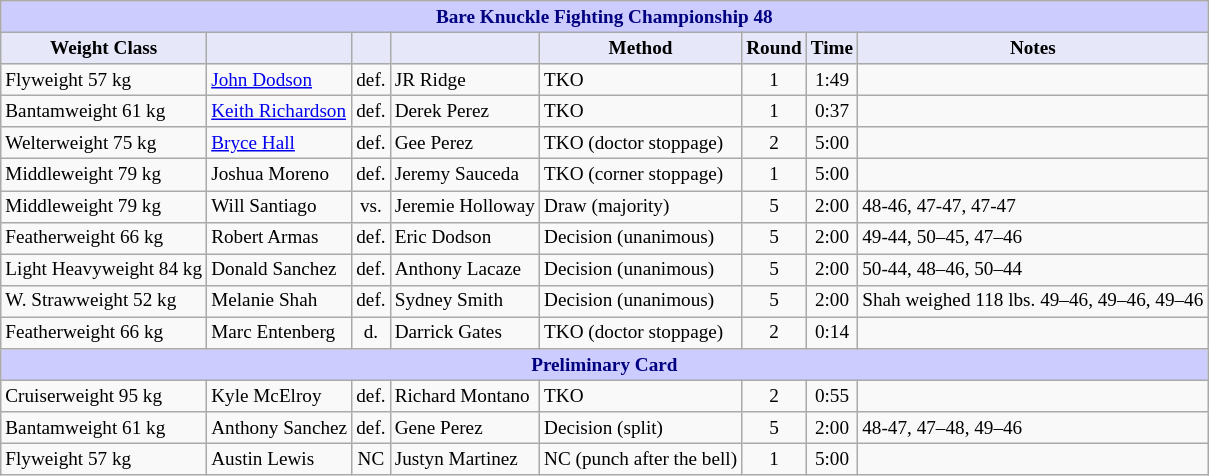<table class="wikitable" style="font-size: 80%;">
<tr>
<th colspan="8" style="background-color: #ccf; color: #000080; text-align: center;"><strong>Bare Knuckle Fighting Championship 48</strong></th>
</tr>
<tr>
<th colspan="1" style="background-color: #E6E8FA; color: #000000; text-align: center;">Weight Class</th>
<th colspan="1" style="background-color: #E6E8FA; color: #000000; text-align: center;"></th>
<th colspan="1" style="background-color: #E6E8FA; color: #000000; text-align: center;"></th>
<th colspan="1" style="background-color: #E6E8FA; color: #000000; text-align: center;"></th>
<th colspan="1" style="background-color: #E6E8FA; color: #000000; text-align: center;">Method</th>
<th colspan="1" style="background-color: #E6E8FA; color: #000000; text-align: center;">Round</th>
<th colspan="1" style="background-color: #E6E8FA; color: #000000; text-align: center;">Time</th>
<th colspan="1" style="background-color: #E6E8FA; color: #000000; text-align: center;">Notes</th>
</tr>
<tr>
<td>Flyweight 57 kg</td>
<td> <a href='#'>John Dodson</a></td>
<td align=center>def.</td>
<td> JR Ridge</td>
<td>TKO</td>
<td align=center>1</td>
<td align=center>1:49</td>
<td></td>
</tr>
<tr>
<td>Bantamweight 61 kg</td>
<td> <a href='#'>Keith Richardson</a></td>
<td align=center>def.</td>
<td> Derek Perez</td>
<td>TKO</td>
<td align=center>1</td>
<td align=center>0:37</td>
<td></td>
</tr>
<tr>
<td>Welterweight 75 kg</td>
<td> <a href='#'>Bryce Hall</a></td>
<td align=center>def.</td>
<td> Gee Perez</td>
<td>TKO (doctor stoppage)</td>
<td align=center>2</td>
<td align=center>5:00</td>
<td></td>
</tr>
<tr>
<td>Middleweight 79 kg</td>
<td> Joshua Moreno</td>
<td align=center>def.</td>
<td> Jeremy Sauceda</td>
<td>TKO (corner stoppage)</td>
<td align=center>1</td>
<td align=center>5:00</td>
<td></td>
</tr>
<tr>
<td>Middleweight 79 kg</td>
<td> Will Santiago</td>
<td align=center>vs.</td>
<td> Jeremie Holloway</td>
<td>Draw (majority)</td>
<td align=center>5</td>
<td align=center>2:00</td>
<td>48-46, 47-47, 47-47</td>
</tr>
<tr>
<td>Featherweight 66 kg</td>
<td> Robert Armas</td>
<td align=center>def.</td>
<td> Eric Dodson</td>
<td>Decision (unanimous)</td>
<td align=center>5</td>
<td align=center>2:00</td>
<td>49-44, 50–45, 47–46</td>
</tr>
<tr>
<td>Light Heavyweight 84 kg</td>
<td> Donald Sanchez</td>
<td align=center>def.</td>
<td> Anthony Lacaze</td>
<td>Decision (unanimous)</td>
<td align=center>5</td>
<td align=center>2:00</td>
<td>50-44, 48–46, 50–44</td>
</tr>
<tr>
<td>W. Strawweight 52 kg</td>
<td> Melanie Shah</td>
<td align=center>def.</td>
<td> Sydney Smith</td>
<td>Decision (unanimous)</td>
<td align=center>5</td>
<td align=center>2:00</td>
<td>Shah weighed 118 lbs. 49–46, 49–46, 49–46</td>
</tr>
<tr>
<td>Featherweight 66 kg</td>
<td> Marc Entenberg</td>
<td align=center>d.</td>
<td> Darrick Gates</td>
<td>TKO (doctor stoppage)</td>
<td align=center>2</td>
<td align=center>0:14</td>
<td></td>
</tr>
<tr>
<th colspan="8" style="background-color: #ccf; color: #000080; text-align: center;"><strong>Preliminary Card</strong></th>
</tr>
<tr>
<td>Cruiserweight 95 kg</td>
<td> Kyle McElroy</td>
<td align=center>def.</td>
<td> Richard Montano</td>
<td>TKO</td>
<td align=center>2</td>
<td align=center>0:55</td>
<td></td>
</tr>
<tr>
<td>Bantamweight 61 kg</td>
<td> Anthony Sanchez</td>
<td align=center>def.</td>
<td> Gene Perez</td>
<td>Decision (split)</td>
<td align=center>5</td>
<td align=center>2:00</td>
<td>48-47, 47–48, 49–46</td>
</tr>
<tr>
<td>Flyweight 57 kg</td>
<td> Austin Lewis</td>
<td align=center>NC</td>
<td> Justyn Martinez</td>
<td>NC (punch after the bell)</td>
<td align=center>1</td>
<td align=center>5:00</td>
<td></td>
</tr>
</table>
